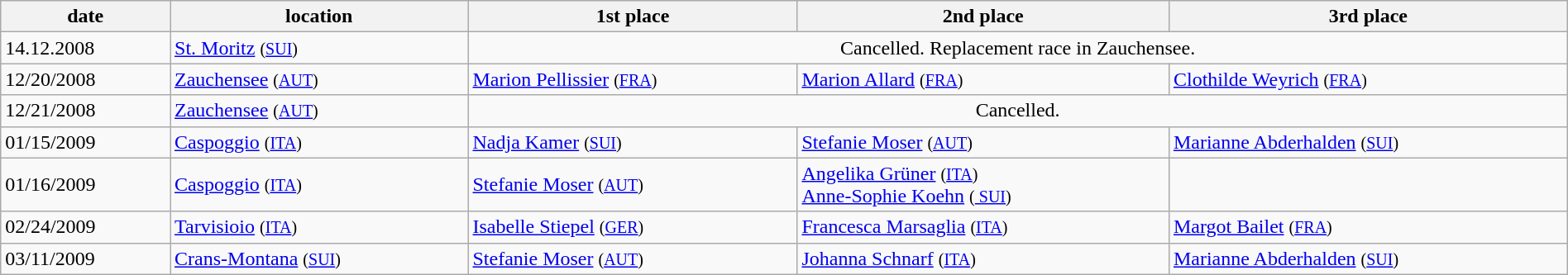<table class="wikitable" width=100%>
<tr class="backgroundcolor5">
<th>date</th>
<th>location</th>
<th>1st place</th>
<th>2nd place</th>
<th>3rd place</th>
</tr>
<tr>
<td>14.12.2008</td>
<td><a href='#'>St. Moritz</a> <small>(<a href='#'>SUI</a>)</small></td>
<td colspan="3" align="center">Cancelled. Replacement race in Zauchensee.</td>
</tr>
<tr>
<td>12/20/2008</td>
<td><a href='#'>Zauchensee</a> <small>(<a href='#'>AUT</a>)</small></td>
<td> <a href='#'>Marion Pellissier</a> <small>(<a href='#'>FRA</a>)</small></td>
<td> <a href='#'>Marion Allard</a> <small>(<a href='#'>FRA</a>)</small></td>
<td> <a href='#'>Clothilde Weyrich</a> <small>(<a href='#'>FRA</a>)</small></td>
</tr>
<tr>
<td>12/21/2008</td>
<td><a href='#'>Zauchensee</a> <small>(<a href='#'>AUT</a>)</small></td>
<td colspan="3" align="center">Cancelled.</td>
</tr>
<tr>
<td>01/15/2009</td>
<td><a href='#'>Caspoggio</a> <small>(<a href='#'>ITA</a>)</small></td>
<td> <a href='#'>Nadja Kamer</a> <small>(<a href='#'>SUI</a>)</small></td>
<td> <a href='#'>Stefanie Moser</a> <small>(<a href='#'>AUT</a>)</small></td>
<td> <a href='#'>Marianne Abderhalden</a> <small>(<a href='#'>SUI</a>)</small></td>
</tr>
<tr>
<td>01/16/2009</td>
<td><a href='#'>Caspoggio</a> <small>(<a href='#'>ITA</a>)</small></td>
<td> <a href='#'>Stefanie Moser</a> <small>(<a href='#'>AUT</a>)</small></td>
<td> <a href='#'>Angelika Grüner</a> <small>(<a href='#'>ITA</a>)</small><br> <a href='#'>Anne-Sophie Koehn</a> <small>(<a href='#'> SUI</a>)</small></td>
<td></td>
</tr>
<tr>
<td>02/24/2009</td>
<td><a href='#'>Tarvisioio</a> <small>(<a href='#'>ITA</a>)</small></td>
<td> <a href='#'>Isabelle Stiepel</a> <small>(<a href='#'>GER</a>)</small></td>
<td> <a href='#'>Francesca Marsaglia</a> <small>(<a href='#'>ITA</a>)</small></td>
<td> <a href='#'>Margot Bailet</a> <small>(<a href='#'>FRA</a>)</small></td>
</tr>
<tr>
<td>03/11/2009</td>
<td><a href='#'>Crans-Montana</a> <small>(<a href='#'>SUI</a>)</small></td>
<td> <a href='#'>Stefanie Moser</a> <small>(<a href='#'>AUT</a>)</small></td>
<td> <a href='#'>Johanna Schnarf</a> <small>(<a href='#'>ITA</a>)</small></td>
<td> <a href='#'>Marianne Abderhalden</a> <small>(<a href='#'>SUI</a>)</small></td>
</tr>
</table>
